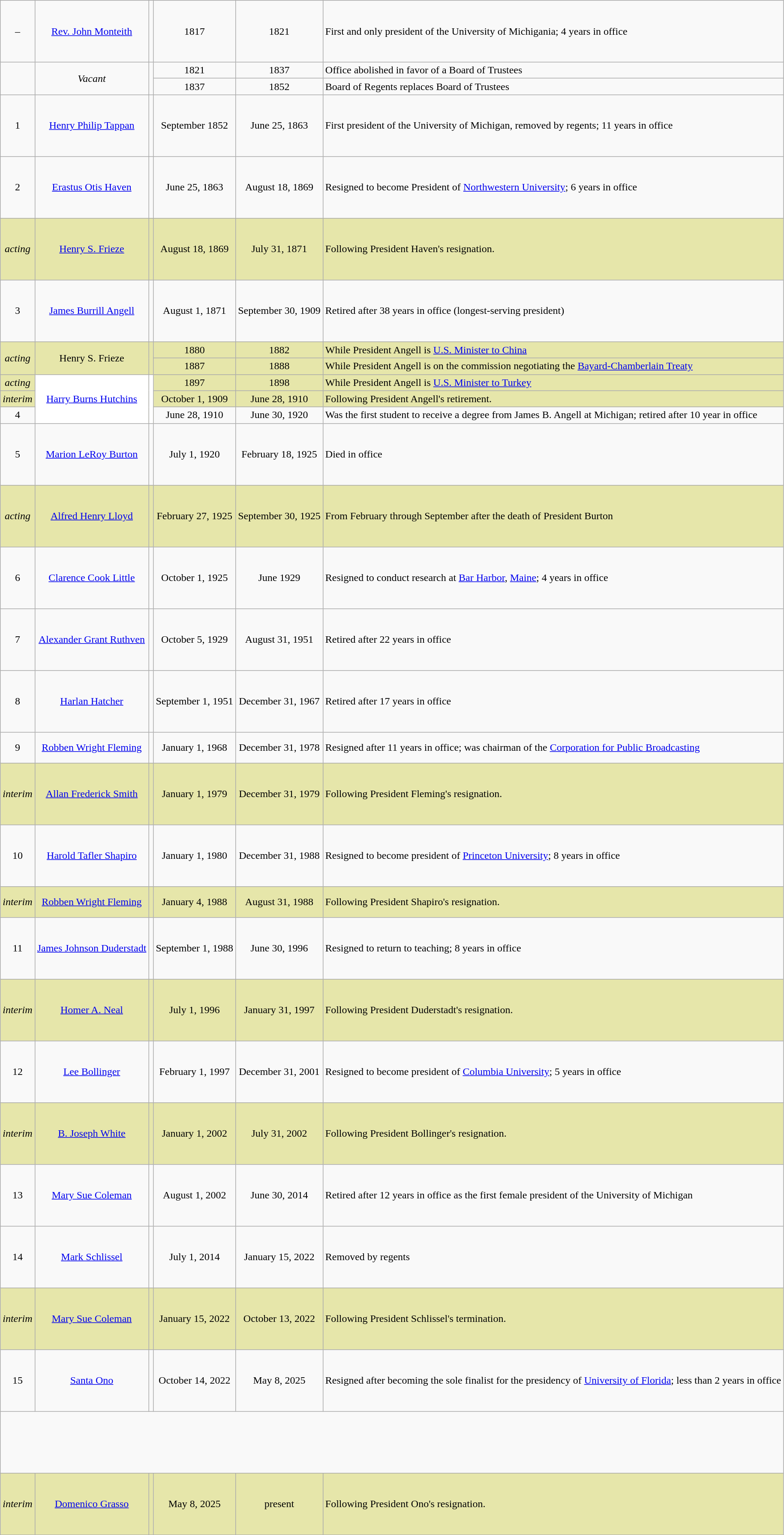<table class="wikitable sortable" style="text-align:center;" summary="Columns list the order. name tenure. and notes about presidents of the university">
<tr style="height:6em; text-align:center">
<td>–</td>
<td scope="row" data-sort-value="Monteith, John"><a href='#'>Rev. John Monteith</a></td>
<td></td>
<td>1817</td>
<td>1821</td>
<td style="text-align:left;">First and only president of the University of Michigania; 4 years in office</td>
</tr>
<tr>
<td rowspan="2"></td>
<td scope="row" rowspan="2"><em>Vacant</em></td>
<td rowspan="2"></td>
<td>1821</td>
<td>1837</td>
<td style="text-align:left;">Office abolished in favor of a Board of Trustees</td>
</tr>
<tr>
<td>1837</td>
<td>1852</td>
<td style="text-align:left;">Board of Regents replaces Board of Trustees</td>
</tr>
<tr style="height:6em;">
<td>1</td>
<td scope="row" data-sort-value="Tappan, Henry Philip"><a href='#'>Henry Philip Tappan</a></td>
<td></td>
<td>September 1852</td>
<td>June 25, 1863</td>
<td style="text-align:left;">First president of the University of Michigan, removed by regents; 11 years in office</td>
</tr>
<tr style="height:6em;">
<td>2</td>
<td scope="row" data-sort-value="Haven, Erastus Otis"><a href='#'>Erastus Otis Haven</a></td>
<td></td>
<td>June 25, 1863</td>
<td>August 18, 1869</td>
<td style="text-align:left;"> Resigned to become President of <a href='#'>Northwestern University</a>; 6 years in office</td>
</tr>
<tr style="height:6em;" bgcolor="#e6e6aa">
<td><em>acting</em></td>
<td scope="row" data-sort-value="Frieze, Henry S."><a href='#'>Henry S. Frieze</a></td>
<td></td>
<td>August 18, 1869</td>
<td>July 31, 1871</td>
<td style="text-align:left;">Following President Haven's resignation.</td>
</tr>
<tr style="height:6em;">
<td>3</td>
<td scope="row" data-sort-value="Angell, James Burrill"><a href='#'>James Burrill Angell</a></td>
<td></td>
<td>August 1, 1871</td>
<td>September 30, 1909</td>
<td style="text-align:left;"> Retired after 38 years in office (longest-serving president)</td>
</tr>
<tr bgcolor="#e6e6aa">
<td rowspan="2"><em>acting</em></td>
<td scope="row" data-sort-value="Frieze, Henry S." rowspan="2">Henry S. Frieze</td>
<td rowspan="2"></td>
<td>1880</td>
<td>1882</td>
<td style="text-align:left;">While President Angell is <a href='#'>U.S. Minister to China</a></td>
</tr>
<tr bgcolor="#e6e6aa">
<td>1887</td>
<td>1888</td>
<td style="text-align:left;">While President Angell is on the commission negotiating the <a href='#'>Bayard-Chamberlain Treaty</a></td>
</tr>
<tr bgcolor="#e6e6aa">
<td><em>acting</em></td>
<td scope="row" data-sort-value="Hutchins, Harry Burns" rowspan="3" bgcolor="#ffffff"><a href='#'>Harry Burns Hutchins</a></td>
<td rowspan="3" bgcolor="#ffffff"></td>
<td>1897</td>
<td>1898</td>
<td style="text-align:left;">While President Angell is <a href='#'>U.S. Minister to Turkey</a></td>
</tr>
<tr bgcolor="#e6e6aa">
<td><em>interim</em></td>
<td>October 1, 1909</td>
<td>June 28, 1910</td>
<td style="text-align:left;">Following President Angell's retirement.</td>
</tr>
<tr>
<td>4</td>
<td>June 28, 1910</td>
<td>June 30, 1920</td>
<td style="text-align:left;"> Was the first student to receive a degree from James B. Angell at Michigan; retired after 10 year in office</td>
</tr>
<tr style="height:6em;">
<td>5</td>
<td scope="row" data-sort-value="Burton, Marion LeRoy"><a href='#'>Marion LeRoy Burton</a></td>
<td></td>
<td>July 1, 1920</td>
<td>February 18, 1925</td>
<td style="text-align:left;"> Died in office</td>
</tr>
<tr style="height:6em;" bgcolor="#e6e6aa">
<td><em>acting</em></td>
<td scope="row" data-sort-value="Lloyd, Alfred Henry"><a href='#'>Alfred Henry Lloyd</a></td>
<td></td>
<td>February 27, 1925</td>
<td nowrap>September 30, 1925</td>
<td style="text-align:left;">From February through September after the death of President Burton</td>
</tr>
<tr style="height:6em;">
<td>6</td>
<td scope="row" data-sort-value="Little, Clarence Cook"><a href='#'>Clarence Cook Little</a></td>
<td></td>
<td>October 1, 1925</td>
<td>June 1929</td>
<td style="text-align:left;"> Resigned to conduct research at <a href='#'>Bar Harbor</a>, <a href='#'>Maine</a>; 4 years in office<br></td>
</tr>
<tr style="height:6em;">
<td>7</td>
<td scope="row" data-sort-value="Ruthven, Alexander Grant"><a href='#'>Alexander Grant Ruthven</a></td>
<td></td>
<td>October 5, 1929</td>
<td>August 31, 1951</td>
<td style="text-align:left;"> Retired after 22 years in office</td>
</tr>
<tr style="height:6em;">
<td>8</td>
<td scope="row" data-sort-value="Hatcher, Harlan"><a href='#'>Harlan Hatcher</a></td>
<td></td>
<td>September 1, 1951</td>
<td>December 31, 1967</td>
<td style="text-align:left;"> Retired after 17 years in office</td>
</tr>
<tr style="height:3em;">
<td>9</td>
<td scope="row" data-sort-value="Fleming, Robben Wright"><a href='#'>Robben Wright Fleming</a></td>
<td></td>
<td>January 1, 1968</td>
<td>December 31, 1978</td>
<td style="text-align:left;"> Resigned after 11 years in office; was chairman of the <a href='#'>Corporation for Public Broadcasting</a></td>
</tr>
<tr style="height:6em;" bgcolor="#e6e6aa">
<td><em>interim</em></td>
<td scope="row" data-sort-value="Smith, Allan Frederick"><a href='#'>Allan Frederick Smith</a></td>
<td></td>
<td>January 1, 1979</td>
<td>December 31, 1979</td>
<td style="text-align:left;">Following President Fleming's resignation.</td>
</tr>
<tr style="height:6em;">
<td>10</td>
<td scope="row" data-sort-value="Shapiro, Harold Tafler"><a href='#'>Harold Tafler Shapiro</a></td>
<td></td>
<td>January 1, 1980</td>
<td>December 31, 1988</td>
<td style="text-align:left;"> Resigned to become president of <a href='#'>Princeton University</a>; 8 years in office</td>
</tr>
<tr style="height:3em;" bgcolor="#e6e6aa">
<td><em>interim</em></td>
<td scope="row" data-sort-value="Fleming, Robben Wright"><a href='#'>Robben Wright Fleming</a></td>
<td></td>
<td>January 4, 1988</td>
<td>August 31, 1988</td>
<td style="text-align:left;">Following President Shapiro's resignation.</td>
</tr>
<tr style="height:6em;">
<td>11</td>
<td scope="row" data-sort-value="Duderstadt, James Johnson"><a href='#'>James Johnson Duderstadt</a></td>
<td></td>
<td nowrap>September 1, 1988</td>
<td>June 30, 1996</td>
<td style="text-align:left;"> Resigned to return to teaching; 8 years in office</td>
</tr>
<tr style="height:6em;" bgcolor="#e6e6aa">
<td><em>interim</em></td>
<td scope="row" data-sort-value="Neal, Homer A."><a href='#'>Homer A. Neal</a></td>
<td></td>
<td>July 1, 1996</td>
<td>January 31, 1997</td>
<td style="text-align:left;">Following President Duderstadt's resignation.</td>
</tr>
<tr style="height:6em;">
<td>12</td>
<td scope="row" data-sort-value="Bollinger, Lee C."><a href='#'>Lee Bollinger</a></td>
<td></td>
<td>February 1, 1997</td>
<td>December 31, 2001</td>
<td style="text-align:left;"> Resigned to become president of <a href='#'>Columbia University</a>; 5 years in office</td>
</tr>
<tr style="height:6em;" bgcolor="#e6e6aa">
<td><em>interim</em></td>
<td scope="row" data-sort-value="White, B. Joseph"><a href='#'>B. Joseph White</a></td>
<td></td>
<td>January 1, 2002</td>
<td>July 31, 2002</td>
<td style="text-align:left;">Following President Bollinger's resignation.</td>
</tr>
<tr style="height:6em;">
<td>13</td>
<td scope="row" data-sort-value="Coleman, Mary Sue"><a href='#'>Mary Sue Coleman</a></td>
<td></td>
<td>August 1, 2002</td>
<td>June 30, 2014</td>
<td style="text-align:left;"> Retired after 12 years in office as the first female president of the University of Michigan</td>
</tr>
<tr style="height:6em;">
<td>14</td>
<td scope="row" data-sort-value="Schlissel, Mark S."><a href='#'>Mark Schlissel</a></td>
<td></td>
<td>July 1, 2014</td>
<td>January 15, 2022</td>
<td style="text-align:left;"> Removed by regents</td>
</tr>
<tr style="height:6em;" bgcolor="#e6e6aa">
<td><em>interim</em></td>
<td scope="row" data-sort-value="Coleman, Mary Sue"><a href='#'>Mary Sue Coleman</a></td>
<td></td>
<td>January 15, 2022</td>
<td>October 13, 2022</td>
<td style="text-align:left;">Following President Schlissel's termination.</td>
</tr>
<tr style="height:6em;">
<td>15</td>
<td scope="row" data-sort-value="Ono, Santa J."><a href='#'>Santa Ono</a></td>
<td></td>
<td>October 14, 2022</td>
<td>May 8, 2025</td>
<td style="text-align:left;"> Resigned after becoming the sole finalist for the presidency of <a href='#'>University of Florida</a>; less than 2 years in office</td>
</tr>
<tr style="height:6em;">
</tr>
<tr style="height:6em;" bgcolor="#e6e6aa">
<td><em>interim</em></td>
<td scope="row" data-sort-value="Grasso, Domenico"><a href='#'>Domenico Grasso</a></td>
<td></td>
<td>May 8, 2025</td>
<td>present</td>
<td style="text-align:left;">Following President Ono's resignation.</td>
</tr>
</table>
